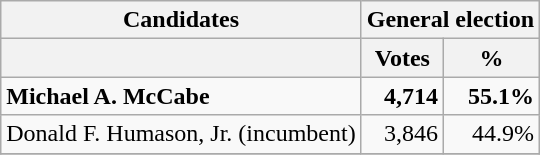<table class=wikitable>
<tr>
<th colspan=1><strong>Candidates</strong></th>
<th colspan=2><strong>General election</strong></th>
</tr>
<tr>
<th></th>
<th>Votes</th>
<th>%</th>
</tr>
<tr>
<td><strong>Michael A. McCabe</strong></td>
<td align="right"><strong>4,714</strong></td>
<td align="right"><strong>55.1%</strong></td>
</tr>
<tr>
<td>Donald F. Humason, Jr. (incumbent)</td>
<td align="right">3,846</td>
<td align="right">44.9%</td>
</tr>
<tr>
</tr>
</table>
